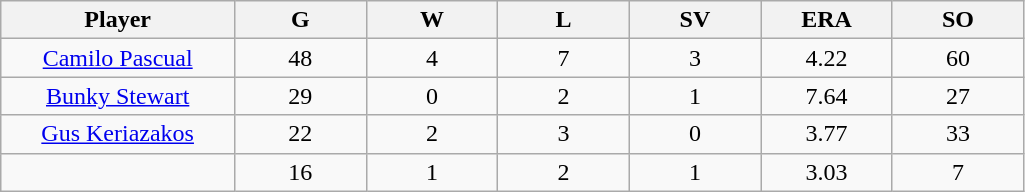<table class="wikitable sortable">
<tr>
<th bgcolor="#DDDDFF" width="16%">Player</th>
<th bgcolor="#DDDDFF" width="9%">G</th>
<th bgcolor="#DDDDFF" width="9%">W</th>
<th bgcolor="#DDDDFF" width="9%">L</th>
<th bgcolor="#DDDDFF" width="9%">SV</th>
<th bgcolor="#DDDDFF" width="9%">ERA</th>
<th bgcolor="#DDDDFF" width="9%">SO</th>
</tr>
<tr align="center">
<td><a href='#'>Camilo Pascual</a></td>
<td>48</td>
<td>4</td>
<td>7</td>
<td>3</td>
<td>4.22</td>
<td>60</td>
</tr>
<tr align=center>
<td><a href='#'>Bunky Stewart</a></td>
<td>29</td>
<td>0</td>
<td>2</td>
<td>1</td>
<td>7.64</td>
<td>27</td>
</tr>
<tr align=center>
<td><a href='#'>Gus Keriazakos</a></td>
<td>22</td>
<td>2</td>
<td>3</td>
<td>0</td>
<td>3.77</td>
<td>33</td>
</tr>
<tr align=center>
<td></td>
<td>16</td>
<td>1</td>
<td>2</td>
<td>1</td>
<td>3.03</td>
<td>7</td>
</tr>
</table>
